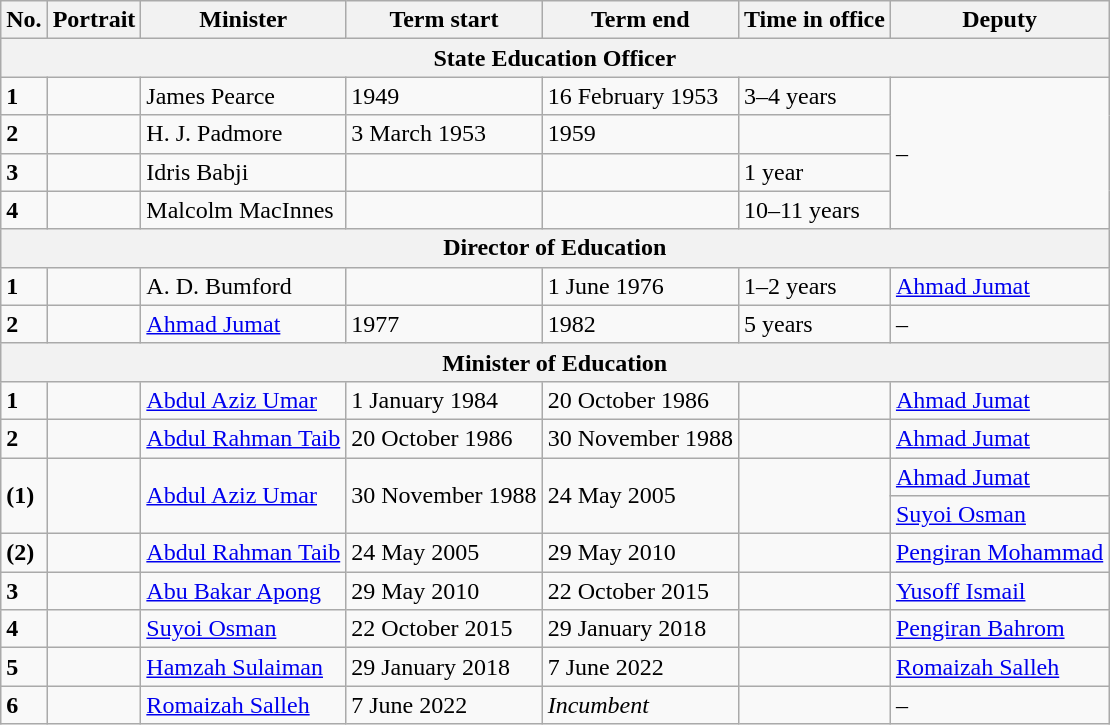<table class="wikitable">
<tr>
<th>No.</th>
<th>Portrait</th>
<th>Minister</th>
<th>Term start</th>
<th>Term end</th>
<th>Time in office</th>
<th>Deputy</th>
</tr>
<tr>
<th colspan="7">State Education Officer</th>
</tr>
<tr>
<td><strong>1</strong></td>
<td></td>
<td>James Pearce</td>
<td>1949</td>
<td>16 February 1953</td>
<td>3–4 years</td>
<td rowspan="4">–</td>
</tr>
<tr>
<td><strong>2</strong></td>
<td></td>
<td>H. J. Padmore</td>
<td>3 March 1953</td>
<td>1959</td>
<td></td>
</tr>
<tr>
<td><strong>3</strong></td>
<td></td>
<td>Idris Babji</td>
<td></td>
<td></td>
<td>1 year</td>
</tr>
<tr>
<td><strong>4</strong></td>
<td></td>
<td>Malcolm MacInnes</td>
<td></td>
<td></td>
<td>10–11 years</td>
</tr>
<tr>
<th colspan="7">Director of Education</th>
</tr>
<tr>
<td><strong>1</strong></td>
<td></td>
<td>A. D. Bumford</td>
<td></td>
<td>1 June 1976</td>
<td>1–2 years</td>
<td><a href='#'>Ahmad Jumat</a></td>
</tr>
<tr>
<td><strong>2</strong></td>
<td></td>
<td><a href='#'>Ahmad Jumat</a></td>
<td>1977</td>
<td>1982</td>
<td>5 years</td>
<td>–</td>
</tr>
<tr>
<th colspan="7">Minister of Education</th>
</tr>
<tr>
<td><strong>1</strong></td>
<td></td>
<td><a href='#'>Abdul Aziz Umar</a></td>
<td>1 January 1984</td>
<td>20 October 1986</td>
<td></td>
<td><a href='#'>Ahmad Jumat</a></td>
</tr>
<tr>
<td><strong>2</strong></td>
<td></td>
<td><a href='#'>Abdul Rahman Taib</a></td>
<td>20 October 1986</td>
<td>30 November 1988</td>
<td></td>
<td><a href='#'>Ahmad Jumat</a></td>
</tr>
<tr>
<td rowspan="2"><strong>(1)</strong></td>
<td rowspan="2"></td>
<td rowspan="2"><a href='#'>Abdul Aziz Umar</a></td>
<td rowspan="2">30 November 1988</td>
<td rowspan="2">24 May 2005</td>
<td rowspan="2"></td>
<td><a href='#'>Ahmad Jumat</a></td>
</tr>
<tr>
<td><a href='#'>Suyoi Osman</a></td>
</tr>
<tr>
<td><strong>(2)</strong></td>
<td></td>
<td><a href='#'>Abdul Rahman Taib</a></td>
<td>24 May 2005</td>
<td>29 May 2010</td>
<td></td>
<td><a href='#'>Pengiran Mohammad</a></td>
</tr>
<tr>
<td><strong>3</strong></td>
<td></td>
<td><a href='#'>Abu Bakar Apong</a></td>
<td>29 May 2010</td>
<td>22 October 2015</td>
<td></td>
<td><a href='#'>Yusoff Ismail</a></td>
</tr>
<tr>
<td><strong>4</strong></td>
<td></td>
<td><a href='#'>Suyoi Osman</a></td>
<td>22 October 2015</td>
<td>29 January 2018</td>
<td></td>
<td><a href='#'>Pengiran Bahrom</a></td>
</tr>
<tr>
<td><strong>5</strong></td>
<td></td>
<td><a href='#'>Hamzah Sulaiman</a></td>
<td>29 January 2018</td>
<td>7 June 2022</td>
<td></td>
<td><a href='#'>Romaizah Salleh</a></td>
</tr>
<tr>
<td><strong>6</strong></td>
<td></td>
<td><a href='#'>Romaizah Salleh</a></td>
<td>7 June 2022</td>
<td><em>Incumbent</em></td>
<td></td>
<td>–</td>
</tr>
</table>
